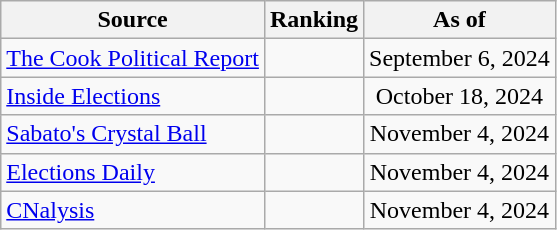<table class="wikitable" style="text-align:center">
<tr>
<th>Source</th>
<th>Ranking</th>
<th>As of</th>
</tr>
<tr>
<td style="text-align:left"><a href='#'>The Cook Political Report</a></td>
<td></td>
<td>September 6, 2024</td>
</tr>
<tr>
<td style="text-align:left"><a href='#'>Inside Elections</a></td>
<td></td>
<td>October 18, 2024</td>
</tr>
<tr>
<td style="text-align:left"><a href='#'>Sabato's Crystal Ball</a></td>
<td></td>
<td>November 4, 2024</td>
</tr>
<tr>
<td style="text-align:left"><a href='#'>Elections Daily</a></td>
<td></td>
<td>November 4, 2024</td>
</tr>
<tr>
<td style="text-align:left"><a href='#'>CNalysis</a></td>
<td></td>
<td>November 4, 2024</td>
</tr>
</table>
